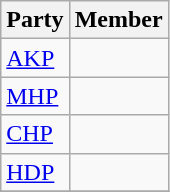<table class="wikitable">
<tr>
<th>Party</th>
<th colspan="2">Member</th>
</tr>
<tr>
<td><a href='#'>AKP</a></td>
<td></td>
</tr>
<tr>
<td><a href='#'>MHP</a></td>
<td></td>
</tr>
<tr>
<td><a href='#'>CHP</a></td>
<td></td>
</tr>
<tr>
<td><a href='#'>HDP</a></td>
<td></td>
</tr>
<tr>
</tr>
</table>
